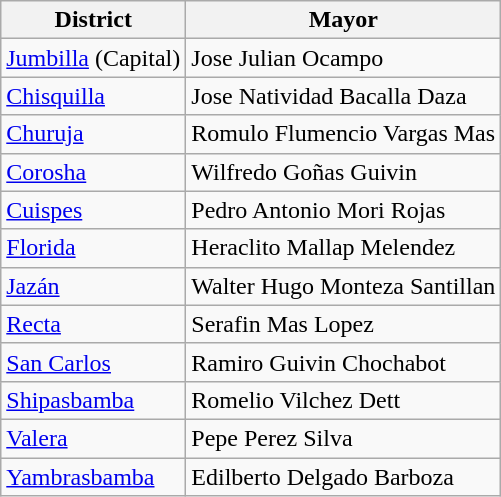<table class="wikitable">
<tr>
<th>District</th>
<th>Mayor</th>
</tr>
<tr>
<td><a href='#'>Jumbilla</a> (Capital)</td>
<td>Jose Julian Ocampo</td>
</tr>
<tr>
<td><a href='#'>Chisquilla</a></td>
<td>Jose Natividad Bacalla Daza</td>
</tr>
<tr>
<td><a href='#'>Churuja</a></td>
<td>Romulo Flumencio Vargas Mas</td>
</tr>
<tr>
<td><a href='#'>Corosha</a></td>
<td>Wilfredo Goñas Guivin</td>
</tr>
<tr>
<td><a href='#'>Cuispes</a></td>
<td>Pedro Antonio Mori Rojas</td>
</tr>
<tr>
<td><a href='#'>Florida</a></td>
<td>Heraclito Mallap Melendez</td>
</tr>
<tr>
<td><a href='#'>Jazán</a></td>
<td>Walter Hugo Monteza Santillan</td>
</tr>
<tr>
<td><a href='#'>Recta</a></td>
<td>Serafin Mas Lopez</td>
</tr>
<tr>
<td><a href='#'>San Carlos</a></td>
<td>Ramiro Guivin Chochabot</td>
</tr>
<tr>
<td><a href='#'>Shipasbamba</a></td>
<td>Romelio Vilchez Dett</td>
</tr>
<tr>
<td><a href='#'>Valera</a></td>
<td>Pepe Perez Silva</td>
</tr>
<tr>
<td><a href='#'>Yambrasbamba</a></td>
<td>Edilberto Delgado Barboza</td>
</tr>
</table>
